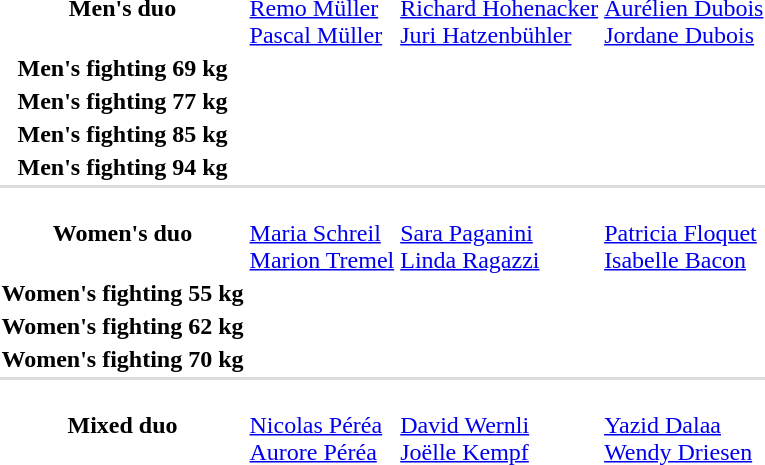<table>
<tr>
<th scope="row">Men's duo</th>
<td><br><a href='#'>Remo Müller</a><br><a href='#'>Pascal Müller</a></td>
<td><br><a href='#'>Richard Hohenacker</a><br><a href='#'>Juri Hatzenbühler</a></td>
<td><br><a href='#'>Aurélien Dubois</a><br><a href='#'>Jordane Dubois</a></td>
</tr>
<tr>
<th scope="row">Men's fighting 69 kg</th>
<td></td>
<td></td>
<td></td>
</tr>
<tr>
<th scope="row">Men's fighting 77 kg</th>
<td></td>
<td></td>
<td></td>
</tr>
<tr>
<th scope="row">Men's fighting 85 kg</th>
<td></td>
<td></td>
<td></td>
</tr>
<tr>
<th scope="row">Men's fighting 94 kg</th>
<td></td>
<td></td>
<td></td>
</tr>
<tr bgcolor=#DDDDDD>
<td colspan=4></td>
</tr>
<tr>
<th scope="row">Women's duo</th>
<td><br><a href='#'>Maria Schreil</a><br><a href='#'>Marion Tremel</a></td>
<td><br><a href='#'>Sara Paganini</a><br><a href='#'>Linda Ragazzi</a></td>
<td><br><a href='#'>Patricia Floquet</a><br><a href='#'>Isabelle Bacon</a></td>
</tr>
<tr>
<th scope="row">Women's fighting 55 kg</th>
<td></td>
<td></td>
<td></td>
</tr>
<tr>
<th scope="row">Women's fighting 62 kg</th>
<td></td>
<td></td>
<td></td>
</tr>
<tr>
<th scope="row">Women's fighting 70 kg</th>
<td></td>
<td></td>
<td></td>
</tr>
<tr bgcolor=#DDDDDD>
<td colspan=4></td>
</tr>
<tr>
<th scope="row">Mixed duo</th>
<td><br><a href='#'>Nicolas Péréa</a><br><a href='#'>Aurore Péréa</a></td>
<td><br><a href='#'>David Wernli</a><br><a href='#'>Joëlle Kempf</a></td>
<td><br><a href='#'>Yazid Dalaa</a><br><a href='#'>Wendy Driesen</a></td>
</tr>
</table>
